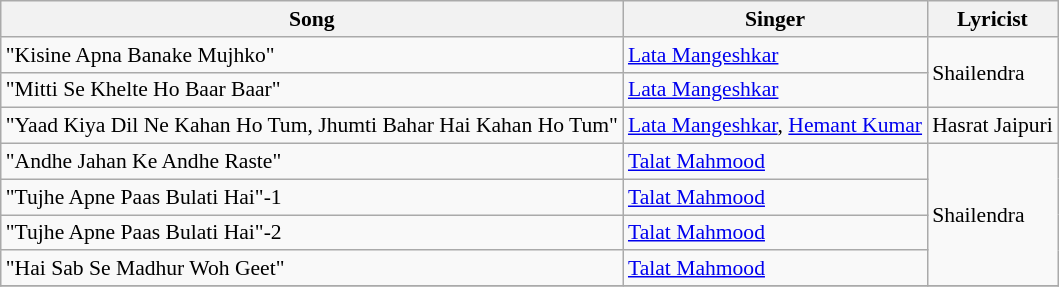<table class="wikitable" style="font-size:90%;">
<tr>
<th>Song</th>
<th>Singer</th>
<th>Lyricist</th>
</tr>
<tr>
<td>"Kisine Apna Banake Mujhko"</td>
<td><a href='#'>Lata Mangeshkar</a></td>
<td rowspan="2">Shailendra</td>
</tr>
<tr>
<td>"Mitti Se Khelte Ho Baar Baar"</td>
<td><a href='#'>Lata Mangeshkar</a></td>
</tr>
<tr>
<td>"Yaad Kiya Dil Ne Kahan Ho Tum, Jhumti Bahar Hai Kahan Ho Tum"</td>
<td><a href='#'>Lata Mangeshkar</a>, <a href='#'>Hemant Kumar</a></td>
<td>Hasrat Jaipuri</td>
</tr>
<tr>
<td>"Andhe Jahan Ke Andhe Raste"</td>
<td><a href='#'>Talat Mahmood</a></td>
<td rowspan="4">Shailendra</td>
</tr>
<tr>
<td>"Tujhe Apne Paas Bulati Hai"-1</td>
<td><a href='#'>Talat Mahmood</a></td>
</tr>
<tr>
<td>"Tujhe Apne Paas Bulati Hai"-2</td>
<td><a href='#'>Talat Mahmood</a></td>
</tr>
<tr>
<td>"Hai Sab Se Madhur Woh Geet"</td>
<td><a href='#'>Talat Mahmood</a></td>
</tr>
<tr>
</tr>
</table>
